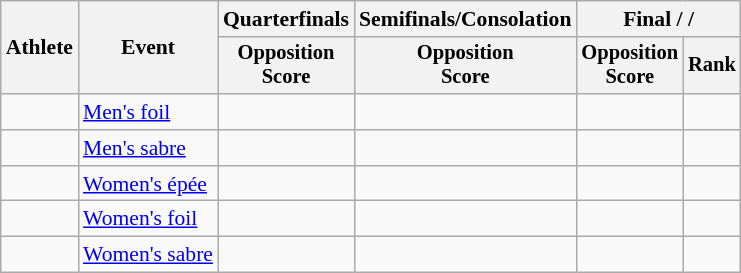<table class=wikitable style="font-size:90%">
<tr>
<th rowspan="2">Athlete</th>
<th rowspan="2">Event</th>
<th>Quarterfinals</th>
<th>Semifinals/Consolation</th>
<th colspan=2>Final /  / </th>
</tr>
<tr style="font-size:95%">
<th>Opposition<br>Score</th>
<th>Opposition<br>Score</th>
<th>Opposition<br>Score</th>
<th>Rank</th>
</tr>
<tr align=center>
<td align=left></td>
<td align=left><a href='#'>Men's foil</a></td>
<td></td>
<td></td>
<td></td>
<td></td>
</tr>
<tr align=center>
<td align=left></td>
<td align=left><a href='#'>Men's sabre</a></td>
<td></td>
<td></td>
<td></td>
<td></td>
</tr>
<tr align=center>
<td align=left></td>
<td align=left><a href='#'>Women's épée</a></td>
<td></td>
<td></td>
<td></td>
<td></td>
</tr>
<tr align=center>
<td align=left></td>
<td align=left><a href='#'>Women's foil</a></td>
<td></td>
<td></td>
<td></td>
<td></td>
</tr>
<tr align=center>
<td align=left></td>
<td align=left><a href='#'>Women's sabre</a></td>
<td></td>
<td></td>
<td></td>
<td></td>
</tr>
</table>
